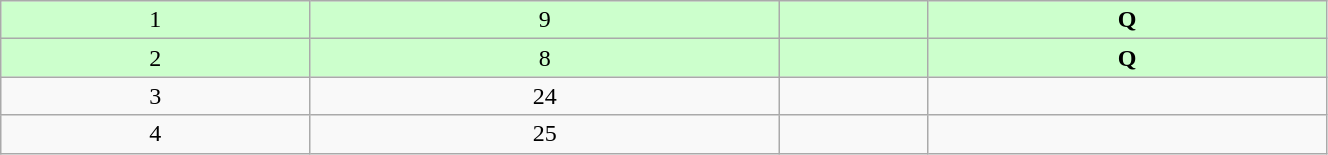<table class="wikitable" style="text-align:center;" width=70%>
<tr bgcolor="#ccffcc">
<td>1</td>
<td>9</td>
<td align=left></td>
<td><strong>Q</strong></td>
</tr>
<tr bgcolor="#ccffcc">
<td>2</td>
<td>8</td>
<td align=left></td>
<td><strong>Q</strong></td>
</tr>
<tr>
<td>3</td>
<td>24</td>
<td align=left></td>
<td></td>
</tr>
<tr>
<td>4</td>
<td>25</td>
<td align=left></td>
<td></td>
</tr>
</table>
